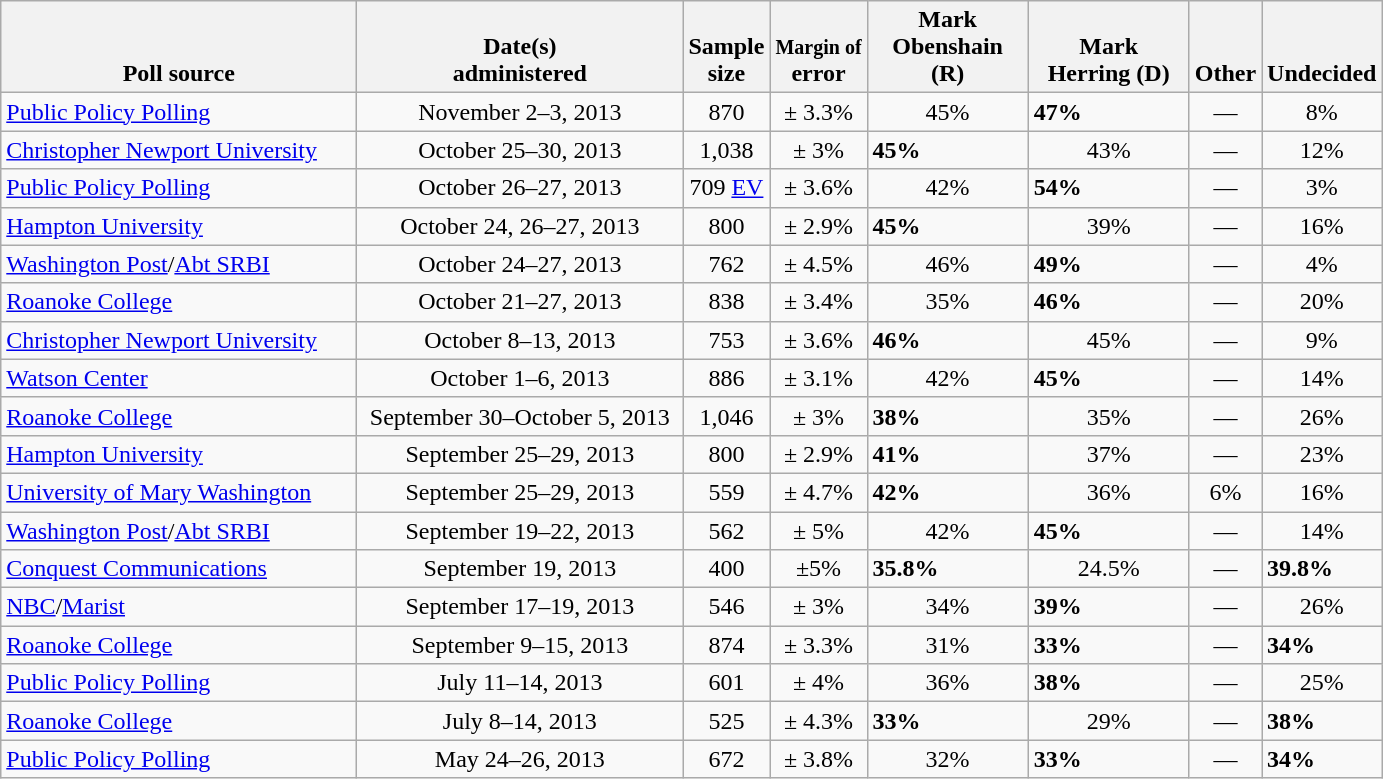<table class="wikitable">
<tr valign= bottom>
<th style="width:230px;">Poll source</th>
<th style="width:210px;">Date(s)<br>administered</th>
<th class=small>Sample<br>size</th>
<th><small>Margin of</small><br>error</th>
<th style="width:100px;">Mark<br>Obenshain (R)</th>
<th style="width:100px;">Mark<br>Herring (D)</th>
<th>Other</th>
<th>Undecided</th>
</tr>
<tr>
<td><a href='#'>Public Policy Polling</a></td>
<td align=center>November 2–3, 2013</td>
<td align=center>870</td>
<td align=center>± 3.3%</td>
<td align=center>45%</td>
<td><strong>47%</strong></td>
<td align=center>—</td>
<td align=center>8%</td>
</tr>
<tr>
<td><a href='#'>Christopher Newport University</a></td>
<td align=center>October 25–30, 2013</td>
<td align=center>1,038</td>
<td align=center>± 3%</td>
<td><strong>45%</strong></td>
<td align=center>43%</td>
<td align=center>—</td>
<td align=center>12%</td>
</tr>
<tr>
<td><a href='#'>Public Policy Polling</a></td>
<td align=center>October 26–27, 2013</td>
<td align=center>709 <a href='#'>EV</a></td>
<td align=center>± 3.6%</td>
<td align=center>42%</td>
<td><strong>54%</strong></td>
<td align=center>—</td>
<td align=center>3%</td>
</tr>
<tr>
<td><a href='#'>Hampton University</a></td>
<td align=center>October 24, 26–27, 2013</td>
<td align=center>800</td>
<td align=center>± 2.9%</td>
<td><strong>45%</strong></td>
<td align=center>39%</td>
<td align=center>—</td>
<td align=center>16%</td>
</tr>
<tr>
<td><a href='#'>Washington Post</a>/<a href='#'>Abt SRBI</a></td>
<td align=center>October 24–27, 2013</td>
<td align=center>762</td>
<td align=center>± 4.5%</td>
<td align=center>46%</td>
<td><strong>49%</strong></td>
<td align=center>—</td>
<td align=center>4%</td>
</tr>
<tr>
<td><a href='#'>Roanoke College</a></td>
<td align=center>October 21–27, 2013</td>
<td align=center>838</td>
<td align=center>± 3.4%</td>
<td align=center>35%</td>
<td><strong>46%</strong></td>
<td align=center>—</td>
<td align=center>20%</td>
</tr>
<tr>
<td><a href='#'>Christopher Newport University</a></td>
<td align=center>October 8–13, 2013</td>
<td align=center>753</td>
<td align=center>± 3.6%</td>
<td><strong>46%</strong></td>
<td align=center>45%</td>
<td align=center>—</td>
<td align=center>9%</td>
</tr>
<tr>
<td><a href='#'>Watson Center</a></td>
<td align=center>October 1–6, 2013</td>
<td align=center>886</td>
<td align=center>± 3.1%</td>
<td align=center>42%</td>
<td><strong>45%</strong></td>
<td align=center>—</td>
<td align=center>14%</td>
</tr>
<tr>
<td><a href='#'>Roanoke College</a></td>
<td align=center>September 30–October 5, 2013</td>
<td align=center>1,046</td>
<td align=center>± 3%</td>
<td><strong>38%</strong></td>
<td align=center>35%</td>
<td align=center>—</td>
<td align=center>26%</td>
</tr>
<tr>
<td><a href='#'>Hampton University</a></td>
<td align=center>September 25–29, 2013</td>
<td align=center>800</td>
<td align=center>± 2.9%</td>
<td><strong>41%</strong></td>
<td align=center>37%</td>
<td align=center>—</td>
<td align=center>23%</td>
</tr>
<tr>
<td><a href='#'>University of Mary Washington</a></td>
<td align=center>September 25–29, 2013</td>
<td align=center>559</td>
<td align=center>± 4.7%</td>
<td><strong>42%</strong></td>
<td align=center>36%</td>
<td align=center>6%</td>
<td align=center>16%</td>
</tr>
<tr>
<td><a href='#'>Washington Post</a>/<a href='#'>Abt SRBI</a></td>
<td align=center>September 19–22, 2013</td>
<td align=center>562</td>
<td align=center>± 5%</td>
<td align=center>42%</td>
<td><strong>45%</strong></td>
<td align=center>—</td>
<td align=center>14%</td>
</tr>
<tr>
<td><a href='#'>Conquest Communications</a></td>
<td align=center>September 19, 2013</td>
<td align=center>400</td>
<td align=center>±5%</td>
<td><strong>35.8%</strong></td>
<td align=center>24.5%</td>
<td align=center>—</td>
<td><strong>39.8%</strong></td>
</tr>
<tr>
<td><a href='#'>NBC</a>/<a href='#'>Marist</a></td>
<td align=center>September 17–19, 2013</td>
<td align=center>546</td>
<td align=center>± 3%</td>
<td align=center>34%</td>
<td><strong>39%</strong></td>
<td align=center>—</td>
<td align=center>26%</td>
</tr>
<tr>
<td><a href='#'>Roanoke College</a></td>
<td align=center>September 9–15, 2013</td>
<td align=center>874</td>
<td align=center>± 3.3%</td>
<td align=center>31%</td>
<td><strong>33%</strong></td>
<td align=center>—</td>
<td><strong>34%</strong></td>
</tr>
<tr>
<td><a href='#'>Public Policy Polling</a></td>
<td align=center>July 11–14, 2013</td>
<td align=center>601</td>
<td align=center>± 4%</td>
<td align=center>36%</td>
<td><strong>38%</strong></td>
<td align=center>—</td>
<td align=center>25%</td>
</tr>
<tr>
<td><a href='#'>Roanoke College</a></td>
<td align=center>July 8–14, 2013</td>
<td align=center>525</td>
<td align=center>± 4.3%</td>
<td><strong>33%</strong></td>
<td align=center>29%</td>
<td align=center>—</td>
<td><strong>38%</strong></td>
</tr>
<tr>
<td><a href='#'>Public Policy Polling</a></td>
<td align=center>May 24–26, 2013</td>
<td align=center>672</td>
<td align=center>± 3.8%</td>
<td align=center>32%</td>
<td><strong>33%</strong></td>
<td align=center>—</td>
<td><strong>34%</strong></td>
</tr>
</table>
